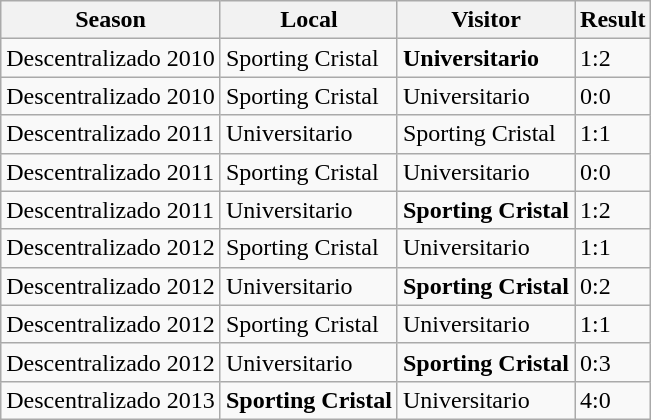<table class="wikitable">
<tr>
<th>Season</th>
<th>Local</th>
<th>Visitor</th>
<th>Result</th>
</tr>
<tr>
<td>Descentralizado 2010</td>
<td>Sporting Cristal</td>
<td><strong>Universitario</strong></td>
<td>1:2</td>
</tr>
<tr>
<td>Descentralizado 2010</td>
<td>Sporting Cristal</td>
<td>Universitario</td>
<td>0:0</td>
</tr>
<tr>
<td>Descentralizado 2011</td>
<td>Universitario</td>
<td>Sporting Cristal</td>
<td>1:1</td>
</tr>
<tr>
<td>Descentralizado 2011</td>
<td>Sporting Cristal</td>
<td>Universitario</td>
<td>0:0</td>
</tr>
<tr>
<td>Descentralizado 2011</td>
<td>Universitario</td>
<td><strong>Sporting Cristal</strong></td>
<td>1:2</td>
</tr>
<tr>
<td>Descentralizado 2012</td>
<td>Sporting Cristal</td>
<td>Universitario</td>
<td>1:1</td>
</tr>
<tr>
<td>Descentralizado 2012</td>
<td>Universitario</td>
<td><strong>Sporting Cristal</strong></td>
<td>0:2</td>
</tr>
<tr>
<td>Descentralizado 2012</td>
<td>Sporting Cristal</td>
<td>Universitario</td>
<td>1:1</td>
</tr>
<tr>
<td>Descentralizado 2012</td>
<td>Universitario</td>
<td><strong>Sporting Cristal</strong></td>
<td>0:3</td>
</tr>
<tr>
<td>Descentralizado 2013</td>
<td><strong>Sporting Cristal</strong></td>
<td>Universitario</td>
<td>4:0</td>
</tr>
</table>
